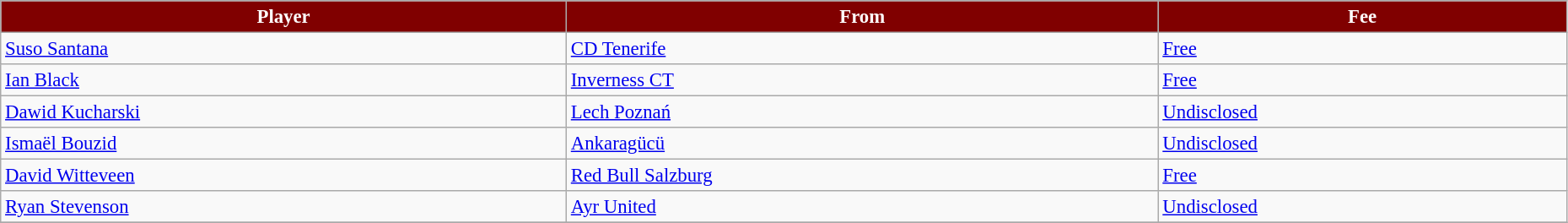<table class="wikitable" style="text-align:left; font-size:95%;width:98%;">
<tr>
<th style="background:maroon; color:white;">Player</th>
<th style="background:maroon; color:white;">From</th>
<th style="background:maroon; color:white;">Fee</th>
</tr>
<tr>
<td> <a href='#'>Suso Santana</a></td>
<td> <a href='#'>CD Tenerife</a></td>
<td><a href='#'>Free</a></td>
</tr>
<tr>
<td> <a href='#'>Ian Black</a></td>
<td> <a href='#'>Inverness CT</a></td>
<td><a href='#'>Free</a></td>
</tr>
<tr>
<td> <a href='#'>Dawid Kucharski</a></td>
<td> <a href='#'>Lech Poznań</a></td>
<td><a href='#'>Undisclosed</a></td>
</tr>
<tr>
<td> <a href='#'>Ismaël Bouzid</a></td>
<td> <a href='#'>Ankaragücü</a></td>
<td><a href='#'>Undisclosed</a></td>
</tr>
<tr>
<td> <a href='#'>David Witteveen</a></td>
<td> <a href='#'>Red Bull Salzburg</a></td>
<td><a href='#'>Free</a></td>
</tr>
<tr>
<td> <a href='#'>Ryan Stevenson</a></td>
<td> <a href='#'>Ayr United</a></td>
<td><a href='#'>Undisclosed</a></td>
</tr>
<tr>
</tr>
</table>
